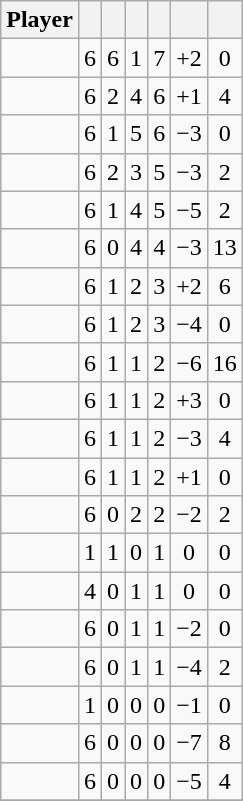<table class="wikitable sortable" style="text-align:center;">
<tr>
<th>Player</th>
<th></th>
<th></th>
<th></th>
<th></th>
<th data-sort-type="number"></th>
<th></th>
</tr>
<tr>
<td></td>
<td>6</td>
<td>6</td>
<td>1</td>
<td>7</td>
<td>+2</td>
<td>0</td>
</tr>
<tr>
<td></td>
<td>6</td>
<td>2</td>
<td>4</td>
<td>6</td>
<td>+1</td>
<td>4</td>
</tr>
<tr>
<td></td>
<td>6</td>
<td>1</td>
<td>5</td>
<td>6</td>
<td>−3</td>
<td>0</td>
</tr>
<tr>
<td></td>
<td>6</td>
<td>2</td>
<td>3</td>
<td>5</td>
<td>−3</td>
<td>2</td>
</tr>
<tr>
<td></td>
<td>6</td>
<td>1</td>
<td>4</td>
<td>5</td>
<td>−5</td>
<td>2</td>
</tr>
<tr>
<td></td>
<td>6</td>
<td>0</td>
<td>4</td>
<td>4</td>
<td>−3</td>
<td>13</td>
</tr>
<tr>
<td></td>
<td>6</td>
<td>1</td>
<td>2</td>
<td>3</td>
<td>+2</td>
<td>6</td>
</tr>
<tr>
<td></td>
<td>6</td>
<td>1</td>
<td>2</td>
<td>3</td>
<td>−4</td>
<td>0</td>
</tr>
<tr>
<td></td>
<td>6</td>
<td>1</td>
<td>1</td>
<td>2</td>
<td>−6</td>
<td>16</td>
</tr>
<tr>
<td></td>
<td>6</td>
<td>1</td>
<td>1</td>
<td>2</td>
<td>+3</td>
<td>0</td>
</tr>
<tr>
<td></td>
<td>6</td>
<td>1</td>
<td>1</td>
<td>2</td>
<td>−3</td>
<td>4</td>
</tr>
<tr>
<td></td>
<td>6</td>
<td>1</td>
<td>1</td>
<td>2</td>
<td>+1</td>
<td>0</td>
</tr>
<tr>
<td></td>
<td>6</td>
<td>0</td>
<td>2</td>
<td>2</td>
<td>−2</td>
<td>2</td>
</tr>
<tr>
<td></td>
<td>1</td>
<td>1</td>
<td>0</td>
<td>1</td>
<td>0</td>
<td>0</td>
</tr>
<tr>
<td></td>
<td>4</td>
<td>0</td>
<td>1</td>
<td>1</td>
<td>0</td>
<td>0</td>
</tr>
<tr>
<td></td>
<td>6</td>
<td>0</td>
<td>1</td>
<td>1</td>
<td>−2</td>
<td>0</td>
</tr>
<tr>
<td></td>
<td>6</td>
<td>0</td>
<td>1</td>
<td>1</td>
<td>−4</td>
<td>2</td>
</tr>
<tr>
<td></td>
<td>1</td>
<td>0</td>
<td>0</td>
<td>0</td>
<td>−1</td>
<td>0</td>
</tr>
<tr>
<td></td>
<td>6</td>
<td>0</td>
<td>0</td>
<td>0</td>
<td>−7</td>
<td>8</td>
</tr>
<tr>
<td></td>
<td>6</td>
<td>0</td>
<td>0</td>
<td>0</td>
<td>−5</td>
<td>4</td>
</tr>
<tr>
</tr>
</table>
